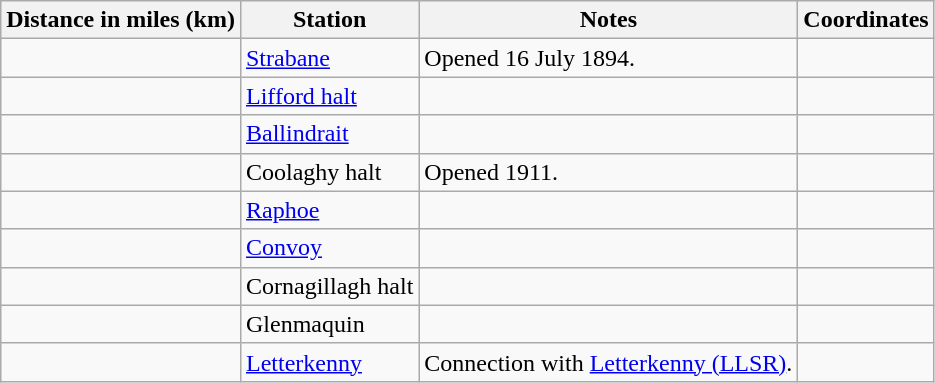<table class="wikitable sortable">
<tr>
<th>Distance in miles (km)</th>
<th class="unsortable">Station</th>
<th class="unsortable">Notes</th>
<th class="unsortable">Coordinates</th>
</tr>
<tr>
<td></td>
<td><a href='#'>Strabane</a></td>
<td>Opened 16 July 1894.</td>
<td></td>
</tr>
<tr>
<td></td>
<td><a href='#'>Lifford halt</a></td>
<td></td>
<td></td>
</tr>
<tr>
<td></td>
<td><a href='#'>Ballindrait</a></td>
<td></td>
<td></td>
</tr>
<tr>
<td></td>
<td>Coolaghy halt</td>
<td>Opened 1911.</td>
<td></td>
</tr>
<tr>
<td></td>
<td><a href='#'>Raphoe</a></td>
<td></td>
<td></td>
</tr>
<tr>
<td></td>
<td><a href='#'>Convoy</a></td>
<td></td>
<td></td>
</tr>
<tr>
<td></td>
<td>Cornagillagh halt</td>
<td></td>
<td></td>
</tr>
<tr>
<td></td>
<td>Glenmaquin</td>
<td></td>
<td></td>
</tr>
<tr>
<td></td>
<td><a href='#'>Letterkenny</a></td>
<td>Connection with <a href='#'>Letterkenny (LLSR)</a>.</td>
<td></td>
</tr>
</table>
